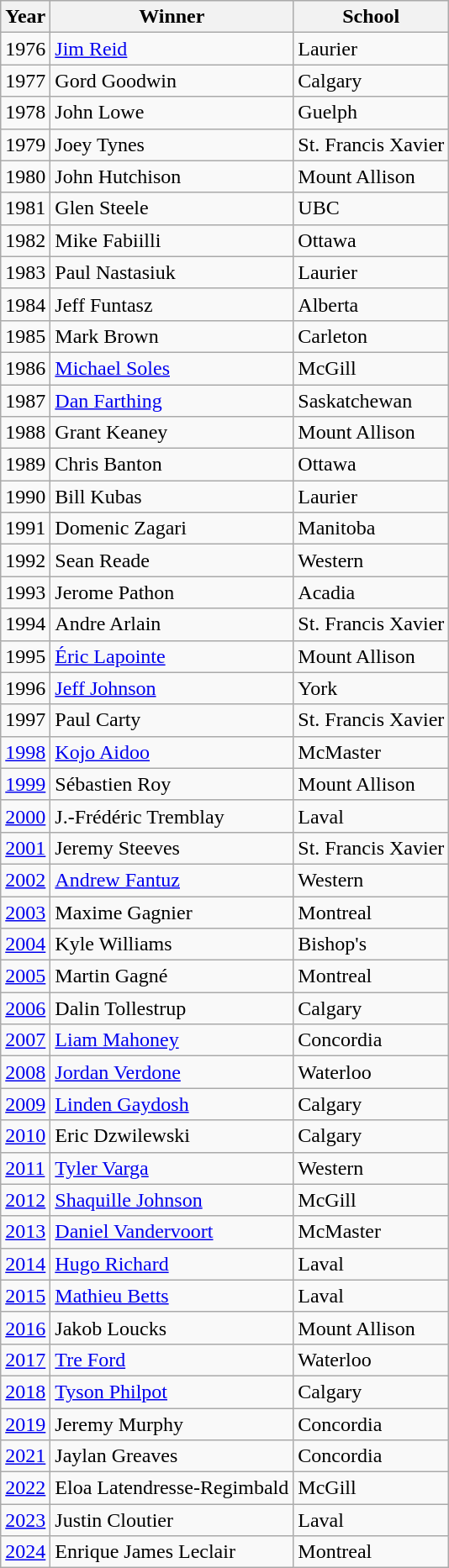<table class="wikitable">
<tr>
<th>Year</th>
<th>Winner</th>
<th>School</th>
</tr>
<tr>
<td>1976</td>
<td><a href='#'>Jim Reid</a></td>
<td>Laurier</td>
</tr>
<tr>
<td>1977</td>
<td>Gord Goodwin</td>
<td>Calgary</td>
</tr>
<tr>
<td>1978</td>
<td>John Lowe</td>
<td>Guelph</td>
</tr>
<tr>
<td>1979</td>
<td>Joey Tynes</td>
<td>St. Francis Xavier</td>
</tr>
<tr>
<td>1980</td>
<td>John Hutchison</td>
<td>Mount Allison</td>
</tr>
<tr>
<td>1981</td>
<td>Glen Steele</td>
<td>UBC</td>
</tr>
<tr>
<td>1982</td>
<td>Mike Fabiilli</td>
<td>Ottawa</td>
</tr>
<tr>
<td>1983</td>
<td>Paul Nastasiuk</td>
<td>Laurier</td>
</tr>
<tr>
<td>1984</td>
<td>Jeff Funtasz</td>
<td>Alberta</td>
</tr>
<tr>
<td>1985</td>
<td>Mark Brown</td>
<td>Carleton</td>
</tr>
<tr>
<td>1986</td>
<td><a href='#'>Michael Soles</a></td>
<td>McGill</td>
</tr>
<tr>
<td>1987</td>
<td><a href='#'>Dan Farthing</a></td>
<td>Saskatchewan</td>
</tr>
<tr>
<td>1988</td>
<td>Grant Keaney</td>
<td>Mount Allison</td>
</tr>
<tr>
<td>1989</td>
<td>Chris Banton</td>
<td>Ottawa</td>
</tr>
<tr>
<td>1990</td>
<td>Bill Kubas</td>
<td>Laurier</td>
</tr>
<tr>
<td>1991</td>
<td>Domenic Zagari</td>
<td>Manitoba</td>
</tr>
<tr>
<td>1992</td>
<td>Sean Reade</td>
<td>Western</td>
</tr>
<tr>
<td>1993</td>
<td>Jerome Pathon</td>
<td>Acadia</td>
</tr>
<tr>
<td>1994</td>
<td>Andre Arlain</td>
<td>St. Francis Xavier</td>
</tr>
<tr>
<td>1995</td>
<td><a href='#'>Éric Lapointe</a></td>
<td>Mount Allison</td>
</tr>
<tr>
<td>1996</td>
<td><a href='#'>Jeff Johnson</a></td>
<td>York</td>
</tr>
<tr>
<td>1997</td>
<td>Paul Carty</td>
<td>St. Francis Xavier</td>
</tr>
<tr>
<td><a href='#'>1998</a></td>
<td><a href='#'>Kojo Aidoo</a></td>
<td>McMaster</td>
</tr>
<tr>
<td><a href='#'>1999</a></td>
<td>Sébastien Roy</td>
<td>Mount Allison</td>
</tr>
<tr>
<td><a href='#'>2000</a></td>
<td>J.-Frédéric Tremblay</td>
<td>Laval</td>
</tr>
<tr>
<td><a href='#'>2001</a></td>
<td>Jeremy Steeves</td>
<td>St. Francis Xavier</td>
</tr>
<tr>
<td><a href='#'>2002</a></td>
<td><a href='#'>Andrew Fantuz</a></td>
<td>Western</td>
</tr>
<tr>
<td><a href='#'>2003</a></td>
<td>Maxime Gagnier</td>
<td>Montreal</td>
</tr>
<tr>
<td><a href='#'>2004</a></td>
<td>Kyle Williams</td>
<td>Bishop's</td>
</tr>
<tr>
<td><a href='#'>2005</a></td>
<td>Martin Gagné</td>
<td>Montreal</td>
</tr>
<tr>
<td><a href='#'>2006</a></td>
<td>Dalin Tollestrup</td>
<td>Calgary</td>
</tr>
<tr>
<td><a href='#'>2007</a></td>
<td><a href='#'>Liam Mahoney</a></td>
<td>Concordia</td>
</tr>
<tr>
<td><a href='#'>2008</a></td>
<td><a href='#'>Jordan Verdone</a></td>
<td>Waterloo</td>
</tr>
<tr>
<td><a href='#'>2009</a></td>
<td><a href='#'>Linden Gaydosh</a></td>
<td>Calgary</td>
</tr>
<tr>
<td><a href='#'>2010</a></td>
<td>Eric Dzwilewski</td>
<td>Calgary</td>
</tr>
<tr>
<td><a href='#'>2011</a></td>
<td><a href='#'>Tyler Varga</a></td>
<td>Western</td>
</tr>
<tr>
<td><a href='#'>2012</a></td>
<td><a href='#'>Shaquille Johnson</a></td>
<td>McGill</td>
</tr>
<tr>
<td><a href='#'>2013</a></td>
<td><a href='#'>Daniel Vandervoort</a></td>
<td>McMaster</td>
</tr>
<tr>
<td><a href='#'>2014</a></td>
<td><a href='#'>Hugo Richard</a></td>
<td>Laval</td>
</tr>
<tr>
<td><a href='#'>2015</a></td>
<td><a href='#'>Mathieu Betts</a></td>
<td>Laval</td>
</tr>
<tr>
<td><a href='#'>2016</a></td>
<td>Jakob Loucks</td>
<td>Mount Allison</td>
</tr>
<tr>
<td><a href='#'>2017</a></td>
<td><a href='#'>Tre Ford</a></td>
<td>Waterloo</td>
</tr>
<tr>
<td><a href='#'>2018</a></td>
<td><a href='#'>Tyson Philpot</a></td>
<td>Calgary</td>
</tr>
<tr>
<td><a href='#'>2019</a></td>
<td>Jeremy Murphy</td>
<td>Concordia</td>
</tr>
<tr>
<td><a href='#'>2021</a></td>
<td>Jaylan Greaves</td>
<td>Concordia</td>
</tr>
<tr>
<td><a href='#'>2022</a></td>
<td>Eloa Latendresse-Regimbald</td>
<td>McGill</td>
</tr>
<tr>
<td><a href='#'>2023</a></td>
<td>Justin Cloutier</td>
<td>Laval</td>
</tr>
<tr>
<td><a href='#'>2024</a></td>
<td>Enrique James Leclair</td>
<td>Montreal<br></td>
</tr>
</table>
